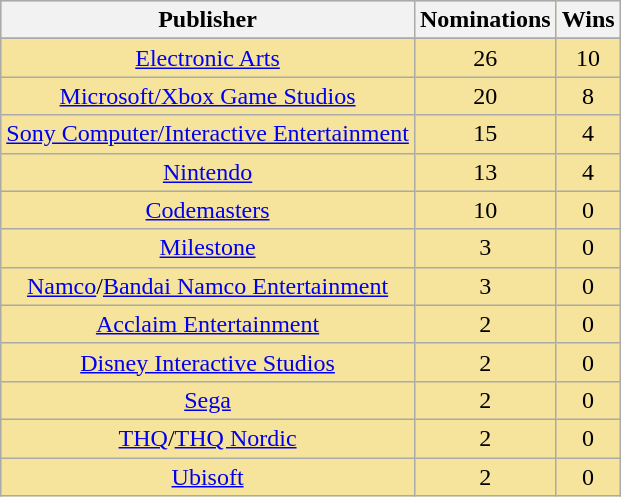<table class="wikitable sortable plainrowheaders" rowspan="2" style="text-align:center; background: #f6e39c">
<tr>
<th scope="col">Publisher</th>
<th scope="col">Nominations</th>
<th scope="col">Wins</th>
</tr>
<tr>
</tr>
<tr>
<td><a href='#'>Electronic Arts</a></td>
<td>26</td>
<td>10</td>
</tr>
<tr>
<td><a href='#'>Microsoft/Xbox Game Studios</a></td>
<td>20</td>
<td>8</td>
</tr>
<tr>
<td><a href='#'>Sony Computer/Interactive Entertainment</a></td>
<td>15</td>
<td>4</td>
</tr>
<tr>
<td><a href='#'>Nintendo</a></td>
<td>13</td>
<td>4</td>
</tr>
<tr>
<td><a href='#'>Codemasters</a></td>
<td>10</td>
<td>0</td>
</tr>
<tr>
<td><a href='#'>Milestone</a></td>
<td>3</td>
<td>0</td>
</tr>
<tr>
<td><a href='#'>Namco</a>/<a href='#'>Bandai Namco Entertainment</a></td>
<td>3</td>
<td>0</td>
</tr>
<tr>
<td><a href='#'>Acclaim Entertainment</a></td>
<td>2</td>
<td>0</td>
</tr>
<tr>
<td><a href='#'>Disney Interactive Studios</a></td>
<td>2</td>
<td>0</td>
</tr>
<tr>
<td><a href='#'>Sega</a></td>
<td>2</td>
<td>0</td>
</tr>
<tr>
<td><a href='#'>THQ</a>/<a href='#'>THQ Nordic</a></td>
<td>2</td>
<td>0</td>
</tr>
<tr>
<td><a href='#'>Ubisoft</a></td>
<td>2</td>
<td>0</td>
</tr>
</table>
